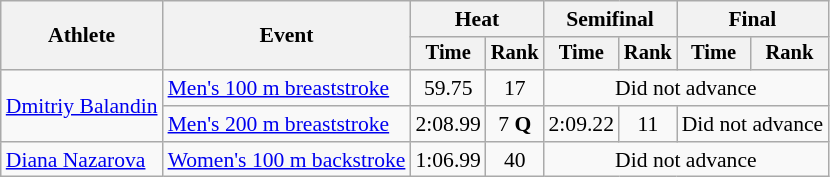<table class=wikitable style="font-size:90%">
<tr>
<th rowspan="2">Athlete</th>
<th rowspan="2">Event</th>
<th colspan="2">Heat</th>
<th colspan="2">Semifinal</th>
<th colspan="2">Final</th>
</tr>
<tr style="font-size:95%">
<th>Time</th>
<th>Rank</th>
<th>Time</th>
<th>Rank</th>
<th>Time</th>
<th>Rank</th>
</tr>
<tr align=center>
<td align=left rowspan=2><a href='#'>Dmitriy Balandin</a></td>
<td align=left><a href='#'>Men's 100 m breaststroke</a></td>
<td>59.75</td>
<td>17</td>
<td colspan="4">Did not advance</td>
</tr>
<tr align=center>
<td align=left><a href='#'>Men's 200 m breaststroke</a></td>
<td>2:08.99</td>
<td>7 <strong>Q</strong></td>
<td>2:09.22</td>
<td>11</td>
<td colspan="2">Did not advance</td>
</tr>
<tr align=center>
<td align=left><a href='#'>Diana Nazarova</a></td>
<td align=left><a href='#'>Women's 100 m backstroke</a></td>
<td>1:06.99</td>
<td>40</td>
<td colspan="4">Did not advance</td>
</tr>
</table>
